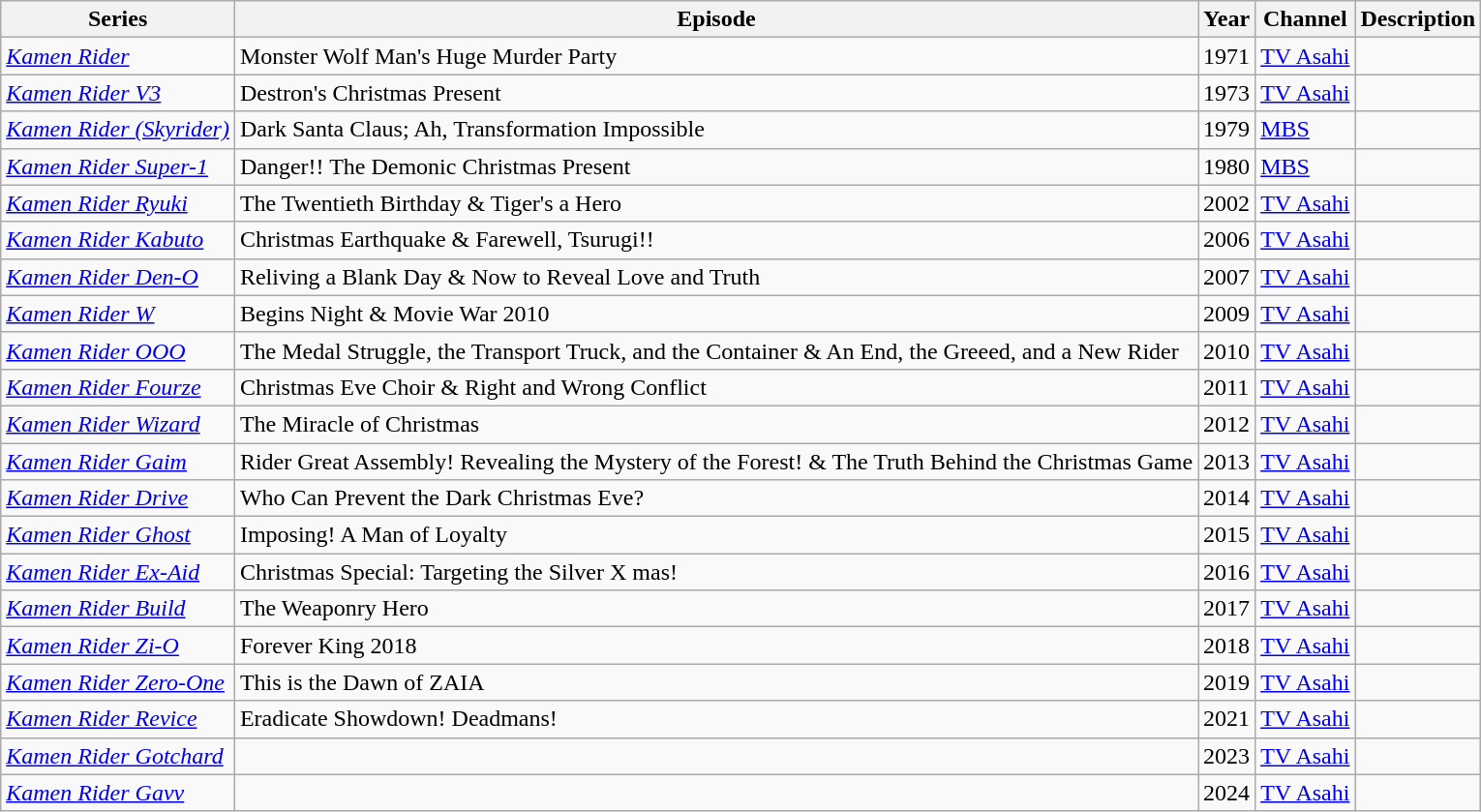<table class="wikitable sortable">
<tr>
<th>Series</th>
<th>Episode</th>
<th>Year</th>
<th>Channel</th>
<th>Description</th>
</tr>
<tr>
<td><em><a href='#'>Kamen Rider</a></em></td>
<td>Monster Wolf Man's Huge Murder Party</td>
<td>1971</td>
<td><a href='#'>TV Asahi</a></td>
<td></td>
</tr>
<tr>
<td><em><a href='#'>Kamen Rider V3</a></em></td>
<td>Destron's Christmas Present</td>
<td>1973</td>
<td><a href='#'>TV Asahi</a></td>
<td></td>
</tr>
<tr>
<td><em><a href='#'>Kamen Rider (Skyrider)</a></em></td>
<td>Dark Santa Claus; Ah, Transformation Impossible</td>
<td>1979</td>
<td><a href='#'>MBS</a></td>
<td></td>
</tr>
<tr>
<td><em><a href='#'>Kamen Rider Super-1</a></em></td>
<td>Danger!! The Demonic Christmas Present</td>
<td>1980</td>
<td><a href='#'>MBS</a></td>
<td></td>
</tr>
<tr>
<td><em><a href='#'>Kamen Rider Ryuki</a></em></td>
<td>The Twentieth Birthday & Tiger's a Hero</td>
<td>2002</td>
<td><a href='#'>TV Asahi</a></td>
<td></td>
</tr>
<tr>
<td><em><a href='#'>Kamen Rider Kabuto</a></em></td>
<td>Christmas Earthquake & Farewell, Tsurugi!!</td>
<td>2006</td>
<td><a href='#'>TV Asahi</a></td>
<td></td>
</tr>
<tr>
<td><em><a href='#'>Kamen Rider Den-O</a></em></td>
<td>Reliving a Blank Day & Now to Reveal Love and Truth</td>
<td>2007</td>
<td><a href='#'>TV Asahi</a></td>
<td></td>
</tr>
<tr>
<td><em><a href='#'>Kamen Rider W</a></em></td>
<td>Begins Night & Movie War 2010</td>
<td>2009</td>
<td><a href='#'>TV Asahi</a></td>
<td></td>
</tr>
<tr>
<td><em><a href='#'>Kamen Rider OOO</a></em></td>
<td>The Medal Struggle, the Transport Truck, and the Container & An End, the Greeed, and a New Rider</td>
<td>2010</td>
<td><a href='#'>TV Asahi</a></td>
<td></td>
</tr>
<tr>
<td><em><a href='#'>Kamen Rider Fourze</a></em></td>
<td>Christmas Eve Choir & Right and Wrong Conflict</td>
<td>2011</td>
<td><a href='#'>TV Asahi</a></td>
<td></td>
</tr>
<tr>
<td><em><a href='#'>Kamen Rider Wizard</a></em></td>
<td>The Miracle of Christmas</td>
<td>2012</td>
<td><a href='#'>TV Asahi</a></td>
<td></td>
</tr>
<tr>
<td><em><a href='#'>Kamen Rider Gaim</a></em></td>
<td>Rider Great Assembly! Revealing the Mystery of the Forest! & The Truth Behind the Christmas Game</td>
<td>2013</td>
<td><a href='#'>TV Asahi</a></td>
<td></td>
</tr>
<tr>
<td><em><a href='#'>Kamen Rider Drive</a></em></td>
<td>Who Can Prevent the Dark Christmas Eve?</td>
<td>2014</td>
<td><a href='#'>TV Asahi</a></td>
<td></td>
</tr>
<tr>
<td><em><a href='#'>Kamen Rider Ghost</a></em></td>
<td>Imposing! A Man of Loyalty</td>
<td>2015</td>
<td><a href='#'>TV Asahi</a></td>
<td></td>
</tr>
<tr>
<td><em><a href='#'>Kamen Rider Ex-Aid</a></em></td>
<td>Christmas Special: Targeting the Silver X mas!</td>
<td>2016</td>
<td><a href='#'>TV Asahi</a></td>
<td></td>
</tr>
<tr>
<td><em><a href='#'>Kamen Rider Build</a></em></td>
<td>The Weaponry Hero</td>
<td>2017</td>
<td><a href='#'>TV Asahi</a></td>
<td></td>
</tr>
<tr>
<td><em><a href='#'>Kamen Rider Zi-O</a></em></td>
<td>Forever King 2018</td>
<td>2018</td>
<td><a href='#'>TV Asahi</a></td>
<td></td>
</tr>
<tr>
<td><em><a href='#'>Kamen Rider Zero-One</a></em></td>
<td>This is the Dawn of ZAIA</td>
<td>2019</td>
<td><a href='#'>TV Asahi</a></td>
<td></td>
</tr>
<tr>
<td><em><a href='#'>Kamen Rider Revice</a></em></td>
<td>Eradicate Showdown! Deadmans!</td>
<td>2021</td>
<td><a href='#'>TV Asahi</a></td>
<td></td>
</tr>
<tr>
<td><em><a href='#'>Kamen Rider Gotchard</a></em></td>
<td></td>
<td>2023</td>
<td><a href='#'>TV Asahi</a></td>
<td></td>
</tr>
<tr>
<td><em><a href='#'>Kamen Rider Gavv</a></em></td>
<td></td>
<td>2024</td>
<td><a href='#'>TV Asahi</a></td>
<td></td>
</tr>
</table>
